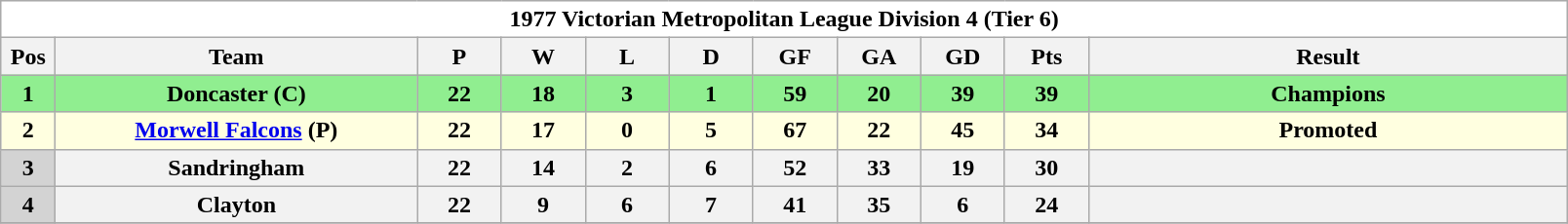<table class="wikitable">
<tr>
<th colspan=11 align="center" style="background:white">1977 Victorian Metropolitan League Division 4 (Tier 6)</th>
</tr>
<tr>
<th align="center" width="30">Pos</th>
<th align="center" width="240">Team</th>
<th align="center" width="50">P</th>
<th align="center" width="50">W</th>
<th align="center" width="50">L</th>
<th align="center" width="50">D</th>
<th align="center" width="50">GF</th>
<th align="center" width="50">GA</th>
<th align="center" width="50">GD</th>
<th align="center" width="50">Pts</th>
<th align="center" width="320">Result</th>
</tr>
<tr>
<th style=background:lightgreen align="left">1</th>
<th style=background:lightgreen align="left">Doncaster (C)</th>
<th style=background:lightgreen align="left">22</th>
<th style=background:lightgreen align="left">18</th>
<th style=background:lightgreen align="left">3</th>
<th style=background:lightgreen align="left">1</th>
<th style=background:lightgreen align="left">59</th>
<th style=background:lightgreen align="left">20</th>
<th style=background:lightgreen align="left">39</th>
<th style=background:lightgreen align="left">39</th>
<th style=background:lightgreen align="left">Champions</th>
</tr>
<tr>
<th style="background:lightyellow" align="left">2</th>
<th style="background:lightyellow" align="left"><a href='#'>Morwell Falcons</a> (P)</th>
<th style="background:lightyellow" align="left">22</th>
<th style="background:lightyellow" align="left">17</th>
<th style="background:lightyellow" align="left">0</th>
<th style="background:lightyellow" align="left">5</th>
<th style="background:lightyellow" align="left">67</th>
<th style="background:lightyellow" align="left">22</th>
<th style="background:lightyellow" align="left">45</th>
<th style="background:lightyellow" align="left">34</th>
<th style="background:lightyellow" align="left">Promoted</th>
</tr>
<tr>
<th align="center" style="background:lightgrey">3</th>
<th>Sandringham</th>
<th>22</th>
<th>14</th>
<th>2</th>
<th>6</th>
<th>52</th>
<th>33</th>
<th>19</th>
<th>30</th>
<th></th>
</tr>
<tr>
<th align="center" style="background:lightgrey">4</th>
<th>Clayton</th>
<th>22</th>
<th>9</th>
<th>6</th>
<th>7</th>
<th>41</th>
<th>35</th>
<th>6</th>
<th>24</th>
<th></th>
</tr>
<tr>
</tr>
</table>
